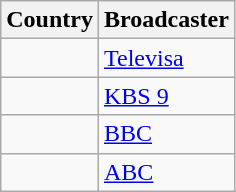<table class="wikitable">
<tr>
<th align=center>Country</th>
<th align=center>Broadcaster</th>
</tr>
<tr>
<td></td>
<td><a href='#'>Televisa</a></td>
</tr>
<tr>
<td></td>
<td><a href='#'>KBS 9</a></td>
</tr>
<tr>
<td></td>
<td><a href='#'>BBC</a></td>
</tr>
<tr>
<td></td>
<td><a href='#'>ABC</a></td>
</tr>
</table>
